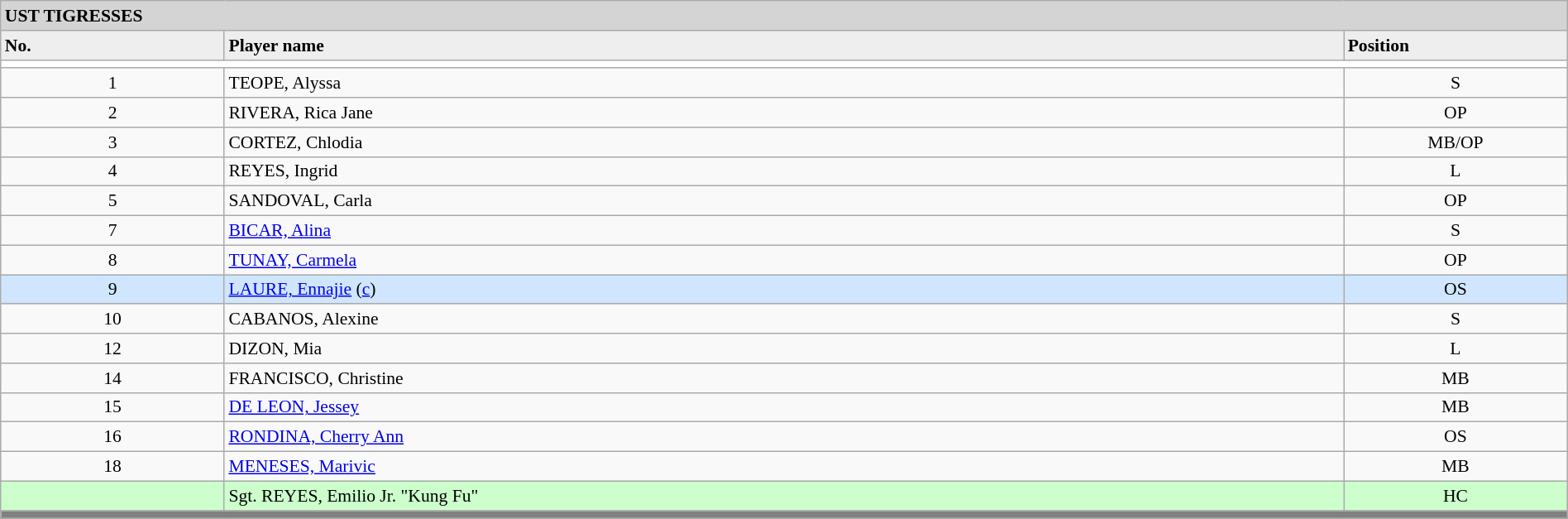<table class="wikitable collapsible collapsed" style="font-size:90%; width:100%;">
<tr>
<th style="background:#D4D4D4; text-align:left;" colspan=3> UST TIGRESSES</th>
</tr>
<tr style="background:#EEEEEE; font-weight:bold;">
<td width=10%>No.</td>
<td width=50%>Player name</td>
<td width=10%>Position</td>
</tr>
<tr style="background:#FFFFFF;">
<td colspan=3 align=center></td>
</tr>
<tr>
<td align=center>1</td>
<td>TEOPE, Alyssa</td>
<td align=center>S</td>
</tr>
<tr>
<td align=center>2</td>
<td>RIVERA, Rica Jane</td>
<td align=center>OP</td>
</tr>
<tr>
<td align=center>3</td>
<td>CORTEZ, Chlodia</td>
<td align=center>MB/OP</td>
</tr>
<tr>
<td align=center>4</td>
<td>REYES, Ingrid</td>
<td align=center>L</td>
</tr>
<tr>
<td align=center>5</td>
<td>SANDOVAL, Carla</td>
<td align=center>OP</td>
</tr>
<tr>
<td align=center>7</td>
<td><a href='#'>BICAR, Alina</a></td>
<td align=center>S</td>
</tr>
<tr>
<td align=center>8</td>
<td><a href='#'>TUNAY, Carmela</a></td>
<td align=center>OP</td>
</tr>
<tr bgcolor=#D0E6FF>
<td align=center>9</td>
<td><a href='#'>LAURE, Ennajie</a> (<a href='#'>c</a>)</td>
<td align=center>OS</td>
</tr>
<tr>
<td align=center>10</td>
<td>CABANOS, Alexine</td>
<td align=center>S</td>
</tr>
<tr>
<td align=center>12</td>
<td>DIZON, Mia</td>
<td align=center>L</td>
</tr>
<tr>
<td align=center>14</td>
<td>FRANCISCO, Christine</td>
<td align=center>MB</td>
</tr>
<tr>
<td align=center>15</td>
<td><a href='#'>DE LEON, Jessey</a></td>
<td align=center>MB</td>
</tr>
<tr>
<td align=center>16</td>
<td><a href='#'>RONDINA, Cherry Ann</a></td>
<td align=center>OS</td>
</tr>
<tr>
<td align=center>18</td>
<td><a href='#'>MENESES, Marivic</a></td>
<td align=center>MB</td>
</tr>
<tr bgcolor=#ccffcc>
<td align=center></td>
<td>Sgt. REYES, Emilio Jr. "Kung Fu"</td>
<td align=center>HC</td>
</tr>
<tr>
<th style="background:gray;" colspan=3></th>
</tr>
<tr>
</tr>
</table>
